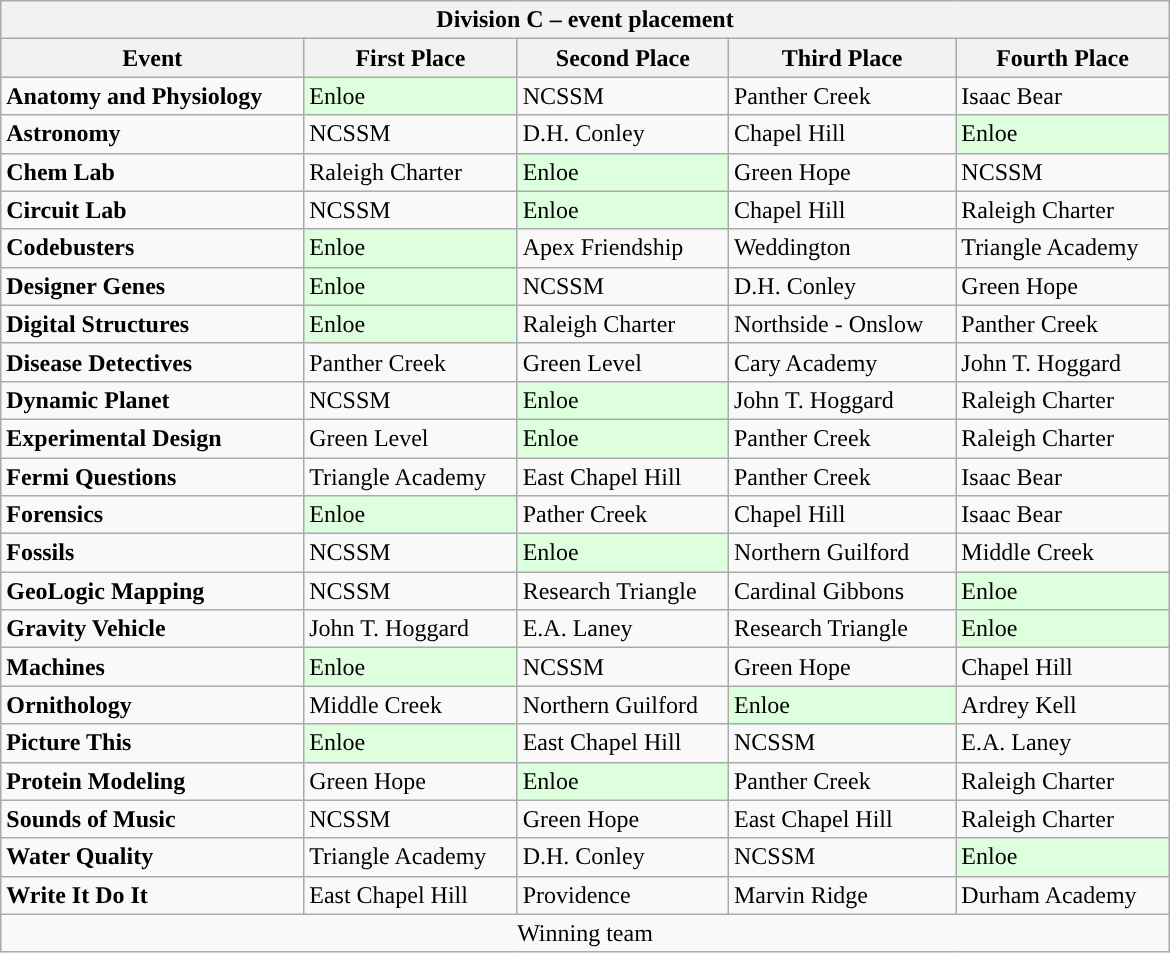<table class="wikitable collapsible collapsed" style="float:left; width:780px">
<tr>
<th colspan=5>Division C – event placement</th>
</tr>
<tr>
<th>Event</th>
<th>First Place</th>
<th>Second Place</th>
<th>Third Place</th>
<th>Fourth Place</th>
</tr>
<tr>
<td><strong>Anatomy and Physiology</strong></td>
<td style="background:#ddffdd">Enloe</td>
<td>NCSSM</td>
<td>Panther Creek</td>
<td>Isaac Bear</td>
</tr>
<tr>
<td><strong>Astronomy</strong></td>
<td>NCSSM</td>
<td>D.H. Conley</td>
<td>Chapel Hill</td>
<td style="background:#ddffdd">Enloe</td>
</tr>
<tr>
<td><strong>Chem Lab</strong></td>
<td>Raleigh Charter</td>
<td style="background:#ddffdd">Enloe</td>
<td>Green Hope</td>
<td>NCSSM</td>
</tr>
<tr>
<td><strong>Circuit Lab</strong></td>
<td>NCSSM</td>
<td style="background:#ddffdd">Enloe</td>
<td>Chapel Hill</td>
<td>Raleigh Charter</td>
</tr>
<tr>
<td><strong>Codebusters</strong></td>
<td style="background:#ddffdd">Enloe</td>
<td>Apex Friendship</td>
<td>Weddington</td>
<td>Triangle Academy</td>
</tr>
<tr>
<td><strong>Designer Genes</strong></td>
<td style="background:#ddffdd">Enloe</td>
<td>NCSSM</td>
<td>D.H. Conley</td>
<td>Green Hope</td>
</tr>
<tr>
<td><strong>Digital Structures</strong></td>
<td style="background:#ddffdd">Enloe</td>
<td>Raleigh Charter</td>
<td>Northside - Onslow</td>
<td>Panther Creek</td>
</tr>
<tr>
<td><strong>Disease Detectives</strong></td>
<td>Panther Creek</td>
<td>Green Level</td>
<td>Cary Academy</td>
<td>John T. Hoggard</td>
</tr>
<tr>
<td><strong>Dynamic Planet</strong></td>
<td>NCSSM</td>
<td style="background:#ddffdd">Enloe</td>
<td>John T. Hoggard</td>
<td>Raleigh Charter</td>
</tr>
<tr>
<td><strong>Experimental Design</strong></td>
<td>Green Level</td>
<td style="background:#ddffdd">Enloe</td>
<td>Panther Creek</td>
<td>Raleigh Charter</td>
</tr>
<tr>
<td><strong>Fermi Questions</strong></td>
<td>Triangle Academy</td>
<td>East Chapel Hill</td>
<td>Panther Creek</td>
<td>Isaac Bear</td>
</tr>
<tr>
<td><strong>Forensics</strong></td>
<td style="background:#ddffdd">Enloe</td>
<td>Pather Creek</td>
<td>Chapel Hill</td>
<td>Isaac Bear</td>
</tr>
<tr>
<td><strong>Fossils</strong></td>
<td>NCSSM</td>
<td style="background:#ddffdd">Enloe</td>
<td>Northern Guilford</td>
<td>Middle Creek</td>
</tr>
<tr>
<td><strong>GeoLogic Mapping</strong></td>
<td>NCSSM</td>
<td>Research Triangle</td>
<td>Cardinal Gibbons</td>
<td style="background:#ddffdd">Enloe</td>
</tr>
<tr>
<td><strong>Gravity Vehicle</strong></td>
<td>John T. Hoggard</td>
<td>E.A. Laney</td>
<td>Research Triangle</td>
<td style="background:#ddffdd">Enloe</td>
</tr>
<tr>
<td><strong>Machines</strong></td>
<td style="background:#ddffdd">Enloe</td>
<td>NCSSM</td>
<td>Green Hope</td>
<td>Chapel Hill</td>
</tr>
<tr>
<td><strong>Ornithology</strong></td>
<td>Middle Creek</td>
<td>Northern Guilford</td>
<td style="background:#ddffdd">Enloe</td>
<td>Ardrey Kell</td>
</tr>
<tr>
<td><strong>Picture This</strong></td>
<td style="background:#ddffdd">Enloe</td>
<td>East Chapel Hill</td>
<td>NCSSM</td>
<td>E.A. Laney</td>
</tr>
<tr>
<td><strong>Protein Modeling</strong></td>
<td>Green Hope</td>
<td style="background:#ddffdd">Enloe</td>
<td>Panther Creek</td>
<td>Raleigh Charter</td>
</tr>
<tr>
<td><strong>Sounds of Music</strong></td>
<td>NCSSM</td>
<td>Green Hope</td>
<td>East Chapel Hill</td>
<td>Raleigh Charter</td>
</tr>
<tr>
<td><strong>Water Quality</strong></td>
<td>Triangle Academy</td>
<td>D.H. Conley</td>
<td>NCSSM</td>
<td style="background:#ddffdd">Enloe</td>
</tr>
<tr>
<td><strong>Write It Do It</strong></td>
<td>East Chapel Hill</td>
<td>Providence</td>
<td>Marvin Ridge</td>
<td>Durham Academy</td>
</tr>
<tr>
<td colspan=5 style=text-align:center> Winning team</td>
</tr>
</table>
